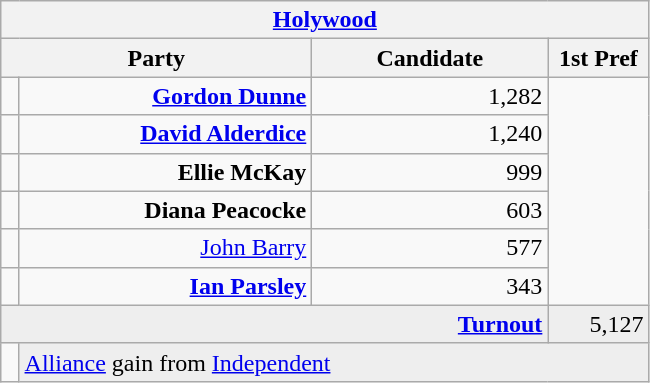<table class="wikitable">
<tr>
<th colspan="4" align="center"><a href='#'>Holywood</a></th>
</tr>
<tr>
<th colspan="2" align="center" width=200>Party</th>
<th width=150>Candidate</th>
<th width=60>1st Pref</th>
</tr>
<tr>
<td></td>
<td align="right"><strong><a href='#'>Gordon Dunne</a></strong></td>
<td align="right">1,282</td>
</tr>
<tr>
<td></td>
<td align="right"><strong><a href='#'>David Alderdice</a></strong></td>
<td align="right">1,240</td>
</tr>
<tr>
<td></td>
<td align="right"><strong>Ellie McKay</strong></td>
<td align="right">999</td>
</tr>
<tr>
<td></td>
<td align="right"><strong>Diana Peacocke</strong></td>
<td align="right">603</td>
</tr>
<tr>
<td></td>
<td align="right"><a href='#'>John Barry</a></td>
<td align="right">577</td>
</tr>
<tr>
<td></td>
<td align="right"><strong><a href='#'>Ian Parsley</a></strong></td>
<td align="right">343</td>
</tr>
<tr bgcolor="EEEEEE">
<td colspan=3 align="right"><strong><a href='#'>Turnout</a></strong></td>
<td align="right">5,127</td>
</tr>
<tr>
<td bgcolor=></td>
<td colspan=3 bgcolor="EEEEEE"><a href='#'>Alliance</a> gain from <a href='#'>Independent</a></td>
</tr>
</table>
